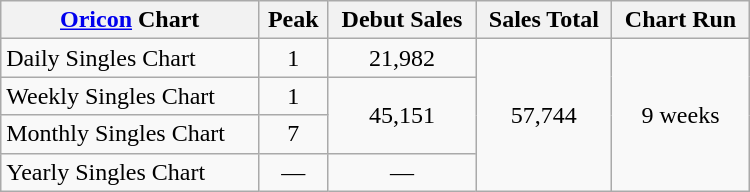<table class="wikitable" style="width:500px;">
<tr>
<th style="text-align:center;"><a href='#'>Oricon</a> Chart</th>
<th style="text-align:center;">Peak</th>
<th style="text-align:center;">Debut Sales</th>
<th style="text-align:center;">Sales Total</th>
<th style="text-align:center;">Chart Run</th>
</tr>
<tr>
<td align="left">Daily Singles Chart</td>
<td style="text-align:center;">1</td>
<td style="text-align:center;" rowspan="1">21,982</td>
<td style="text-align:center;" rowspan="4">57,744</td>
<td style="text-align:center;" rowspan="4">9 weeks</td>
</tr>
<tr>
<td align="left">Weekly Singles Chart</td>
<td style="text-align:center;">1</td>
<td style="text-align:center;" rowspan="2">45,151</td>
</tr>
<tr>
<td align="left">Monthly Singles Chart</td>
<td style="text-align:center;">7</td>
</tr>
<tr>
<td align="left">Yearly Singles Chart</td>
<td style="text-align:center;">—</td>
<td style="text-align:center;" rowspan="1">—</td>
</tr>
</table>
